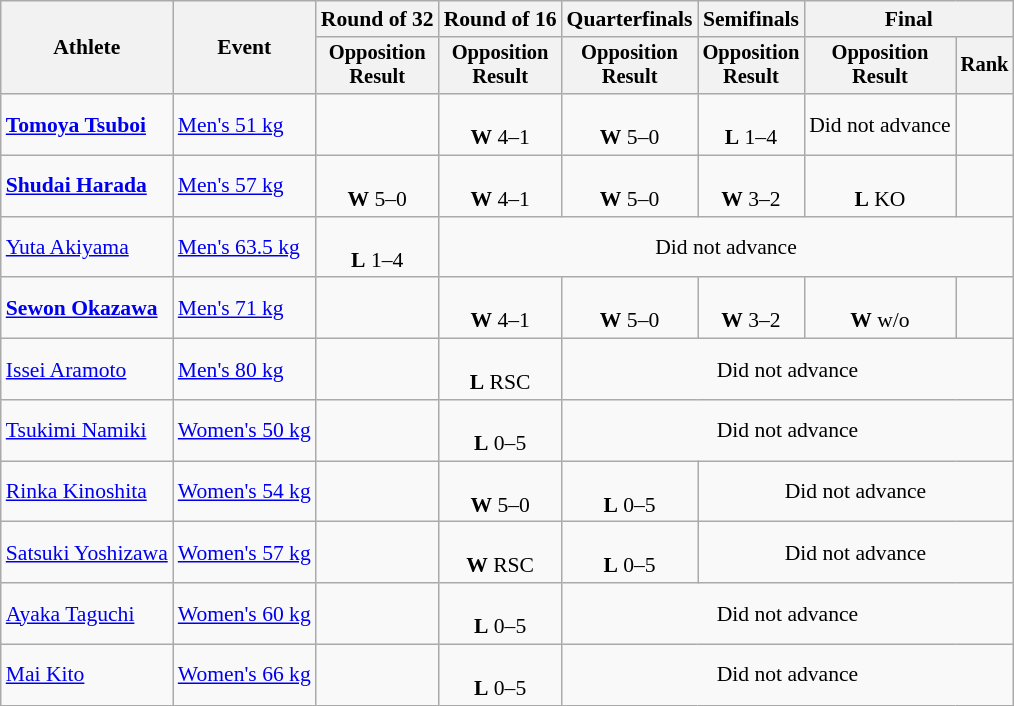<table class="wikitable" style="font-size:90%">
<tr>
<th rowspan="2">Athlete</th>
<th rowspan="2">Event</th>
<th>Round of 32</th>
<th>Round of 16</th>
<th>Quarterfinals</th>
<th>Semifinals</th>
<th colspan=2>Final</th>
</tr>
<tr style="font-size:95%">
<th>Opposition<br>Result</th>
<th>Opposition<br>Result</th>
<th>Opposition<br>Result</th>
<th>Opposition<br>Result</th>
<th>Opposition<br>Result</th>
<th>Rank</th>
</tr>
<tr align=center>
<td align=left><strong><a href='#'>Tomoya Tsuboi</a></strong></td>
<td align=left><a href='#'>Men's 51 kg</a></td>
<td></td>
<td><br><strong>W</strong> 4–1</td>
<td><br><strong>W</strong> 5–0</td>
<td><br><strong>L</strong> 1–4</td>
<td>Did not advance</td>
<td></td>
</tr>
<tr align=center>
<td align=left><strong><a href='#'>Shudai Harada</a></strong></td>
<td align=left><a href='#'>Men's 57 kg</a></td>
<td><br><strong>W</strong> 5–0</td>
<td><br><strong>W</strong> 4–1</td>
<td><br><strong>W</strong> 5–0</td>
<td><br><strong>W</strong> 3–2</td>
<td><br><strong>L</strong> KO</td>
<td></td>
</tr>
<tr align=center>
<td align=left><a href='#'>Yuta Akiyama</a></td>
<td align=left><a href='#'>Men's 63.5 kg</a></td>
<td><br><strong>L</strong> 1–4</td>
<td colspan="5">Did not advance</td>
</tr>
<tr align=center>
<td align=left><strong><a href='#'>Sewon Okazawa</a></strong></td>
<td align=left><a href='#'>Men's 71 kg</a></td>
<td></td>
<td><br><strong>W</strong> 4–1</td>
<td><br><strong>W</strong> 5–0</td>
<td><br><strong>W</strong> 3–2</td>
<td><br><strong>W</strong> w/o</td>
<td></td>
</tr>
<tr align=center>
<td align=left><a href='#'>Issei Aramoto</a></td>
<td align=left><a href='#'>Men's 80 kg</a></td>
<td></td>
<td><br><strong>L</strong> RSC</td>
<td colspan="4">Did not advance</td>
</tr>
<tr align=center>
<td align=left><a href='#'>Tsukimi Namiki</a></td>
<td align=left><a href='#'>Women's 50 kg</a></td>
<td></td>
<td><br><strong>L</strong> 0–5</td>
<td colspan="4">Did not advance</td>
</tr>
<tr align=center>
<td align=left><a href='#'>Rinka Kinoshita</a></td>
<td align=left><a href='#'>Women's 54 kg</a></td>
<td></td>
<td><br><strong>W</strong> 5–0</td>
<td><br><strong>L</strong> 0–5</td>
<td colspan="3">Did not advance</td>
</tr>
<tr align=center>
<td align=left><a href='#'>Satsuki Yoshizawa</a></td>
<td align=left><a href='#'>Women's 57 kg</a></td>
<td></td>
<td><br><strong>W</strong> RSC</td>
<td><br><strong>L</strong> 0–5</td>
<td colspan="3">Did not advance</td>
</tr>
<tr align=center>
<td align=left><a href='#'>Ayaka Taguchi</a></td>
<td align=left><a href='#'>Women's 60 kg</a></td>
<td></td>
<td><br><strong>L</strong> 0–5</td>
<td colspan="4">Did not advance</td>
</tr>
<tr align=center>
<td align=left><a href='#'>Mai Kito</a></td>
<td align=left><a href='#'>Women's 66 kg</a></td>
<td></td>
<td><br><strong>L</strong> 0–5</td>
<td colspan="4">Did not advance</td>
</tr>
</table>
